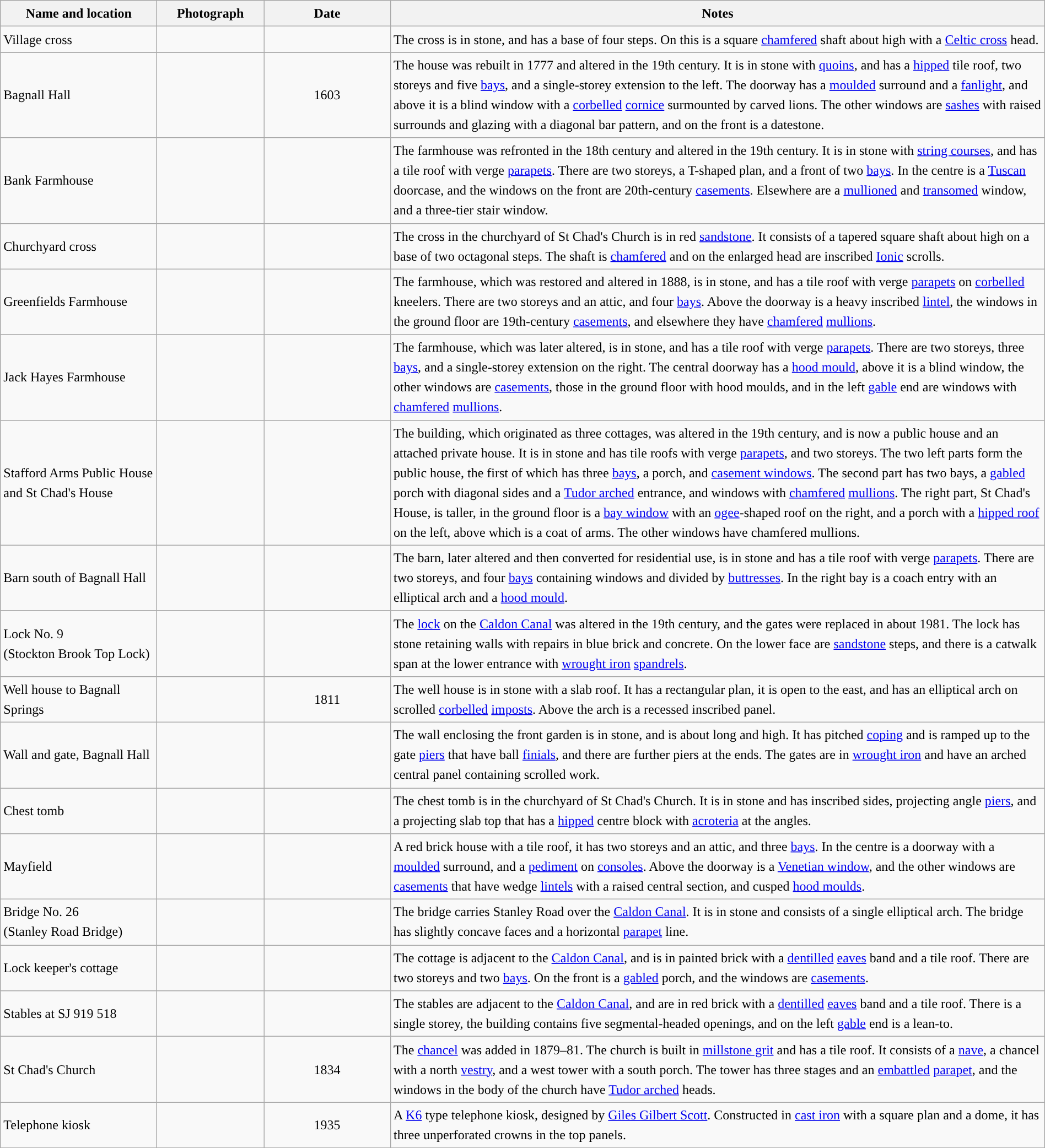<table class="wikitable sortable plainrowheaders" style="width:100%;border:0px;text-align:left;line-height:150%;">
<tr>
<th scope="col"  style="width:150px">Name and location</th>
<th scope="col"  style="width:100px" class="unsortable">Photograph</th>
<th scope="col"  style="width:120px">Date</th>
<th scope="col"  style="width:650px" class="unsortable">Notes</th>
</tr>
<tr>
<td>Village cross<br><small></small></td>
<td></td>
<td align="center"></td>
<td>The cross is in stone, and has a base of four steps.  On this is a square <a href='#'>chamfered</a> shaft about  high with a <a href='#'>Celtic cross</a> head.</td>
</tr>
<tr>
<td>Bagnall Hall<br><small></small></td>
<td></td>
<td align="center">1603</td>
<td>The house was rebuilt in 1777 and altered in the 19th century.  It is in stone with <a href='#'>quoins</a>, and has a <a href='#'>hipped</a> tile roof, two storeys and five <a href='#'>bays</a>, and a single-storey extension to the left.  The doorway has a <a href='#'>moulded</a> surround and a <a href='#'>fanlight</a>, and above it is a blind window with a <a href='#'>corbelled</a> <a href='#'>cornice</a> surmounted by carved lions.  The other windows are <a href='#'>sashes</a> with raised surrounds and glazing with a diagonal bar pattern, and on the front is a datestone.</td>
</tr>
<tr>
<td>Bank Farmhouse<br><small></small></td>
<td></td>
<td align="center"></td>
<td>The farmhouse was refronted in the 18th century and altered in the 19th century.  It is in stone with <a href='#'>string courses</a>, and has a tile roof with verge <a href='#'>parapets</a>.  There are two storeys, a T-shaped plan, and a front of two <a href='#'>bays</a>.  In the centre is a <a href='#'>Tuscan</a> doorcase, and the windows on the front are 20th-century <a href='#'>casements</a>.  Elsewhere are a <a href='#'>mullioned</a> and <a href='#'>transomed</a> window, and a three-tier stair window.</td>
</tr>
<tr>
<td>Churchyard cross<br><small></small></td>
<td></td>
<td align="center"></td>
<td>The cross in the churchyard of St Chad's Church is in red <a href='#'>sandstone</a>.  It consists of a tapered square shaft about  high on a base of two octagonal steps.  The shaft is <a href='#'>chamfered</a> and on the enlarged head are inscribed <a href='#'>Ionic</a> scrolls.</td>
</tr>
<tr>
<td>Greenfields Farmhouse<br><small></small></td>
<td></td>
<td align="center"></td>
<td>The farmhouse, which was restored and altered in 1888, is in stone, and has a tile roof with verge <a href='#'>parapets</a> on <a href='#'>corbelled</a> kneelers.  There are two storeys and an attic, and four <a href='#'>bays</a>.  Above the doorway is a heavy inscribed <a href='#'>lintel</a>, the windows in the ground floor are 19th-century <a href='#'>casements</a>, and elsewhere they have <a href='#'>chamfered</a> <a href='#'>mullions</a>.</td>
</tr>
<tr>
<td>Jack Hayes Farmhouse<br><small></small></td>
<td></td>
<td align="center"></td>
<td>The farmhouse, which was later altered, is in stone, and has a tile roof with verge <a href='#'>parapets</a>.  There are two storeys, three <a href='#'>bays</a>, and a single-storey extension on the right.  The central doorway has a <a href='#'>hood mould</a>, above it is a blind window, the other windows are <a href='#'>casements</a>, those in the ground floor with hood moulds, and in the left <a href='#'>gable</a> end are windows with <a href='#'>chamfered</a> <a href='#'>mullions</a>.</td>
</tr>
<tr>
<td>Stafford Arms Public House and St Chad's House<br><small></small></td>
<td></td>
<td align="center"></td>
<td>The building, which originated as three cottages, was altered in the 19th century, and is now a public house and an attached private house.  It is in stone and has tile roofs with verge <a href='#'>parapets</a>, and two storeys.  The two left parts form the public house, the first of which has three <a href='#'>bays</a>, a porch, and <a href='#'>casement windows</a>.  The second part has two bays, a <a href='#'>gabled</a> porch with diagonal sides and a <a href='#'>Tudor arched</a> entrance, and windows with <a href='#'>chamfered</a> <a href='#'>mullions</a>.  The right part, St Chad's House, is taller, in the ground floor is a <a href='#'>bay window</a> with an <a href='#'>ogee</a>-shaped roof on the right, and a porch with a <a href='#'>hipped roof</a> on the left, above which is a coat of arms.  The other windows have chamfered mullions.</td>
</tr>
<tr>
<td>Barn south of Bagnall Hall<br><small></small></td>
<td></td>
<td align="center"></td>
<td>The barn, later altered and then converted for residential use, is in stone and has a tile roof with verge <a href='#'>parapets</a>.  There are two storeys, and four <a href='#'>bays</a> containing windows and divided by <a href='#'>buttresses</a>.  In the right bay is a coach entry with an elliptical arch and a <a href='#'>hood mould</a>.</td>
</tr>
<tr>
<td>Lock No. 9<br>(Stockton Brook Top Lock)<br><small></small></td>
<td></td>
<td align="center"></td>
<td>The <a href='#'>lock</a> on the <a href='#'>Caldon Canal</a> was altered in the 19th century, and the gates were replaced in about 1981.  The lock has stone retaining walls with repairs in blue brick and concrete.  On the lower face are <a href='#'>sandstone</a> steps, and there is a catwalk span at the lower entrance with <a href='#'>wrought iron</a> <a href='#'>spandrels</a>.</td>
</tr>
<tr>
<td>Well house to Bagnall Springs<br><small></small></td>
<td></td>
<td align="center">1811</td>
<td>The well house is in stone with a slab roof.  It has a rectangular plan, it is open to the east, and has an elliptical arch on scrolled <a href='#'>corbelled</a> <a href='#'>imposts</a>.  Above the arch is a recessed inscribed panel.</td>
</tr>
<tr>
<td>Wall and gate, Bagnall Hall<br><small></small></td>
<td></td>
<td align="center"></td>
<td>The wall enclosing the front garden is in stone, and is about  long and  high.  It has pitched <a href='#'>coping</a> and is ramped up to the gate <a href='#'>piers</a> that have ball <a href='#'>finials</a>, and there are further piers at the ends.  The gates are in <a href='#'>wrought iron</a> and have an arched central panel containing scrolled work.</td>
</tr>
<tr>
<td>Chest tomb<br><small></small></td>
<td></td>
<td align="center"></td>
<td>The chest tomb is in the churchyard of St Chad's Church.  It is in stone and has inscribed sides, projecting angle <a href='#'>piers</a>, and a projecting slab top that has a <a href='#'>hipped</a> centre block with <a href='#'>acroteria</a> at the angles.</td>
</tr>
<tr>
<td>Mayfield<br><small></small></td>
<td></td>
<td align="center"></td>
<td>A red brick house with a tile roof, it has two storeys and an attic, and three <a href='#'>bays</a>.  In the centre is a doorway with a <a href='#'>moulded</a> surround, and a <a href='#'>pediment</a> on <a href='#'>consoles</a>.  Above the doorway is a <a href='#'>Venetian window</a>, and the other windows are <a href='#'>casements</a> that have wedge <a href='#'>lintels</a> with a raised central section, and cusped <a href='#'>hood moulds</a>.</td>
</tr>
<tr>
<td>Bridge No. 26<br>(Stanley Road Bridge)<br><small></small></td>
<td></td>
<td align="center"></td>
<td>The bridge carries Stanley Road over the <a href='#'>Caldon Canal</a>.  It is in stone and consists of a single elliptical arch.  The bridge has slightly concave faces and a horizontal <a href='#'>parapet</a> line.</td>
</tr>
<tr>
<td>Lock keeper's cottage<br><small></small></td>
<td></td>
<td align="center"></td>
<td>The cottage is adjacent to the <a href='#'>Caldon Canal</a>, and is in painted brick with a <a href='#'>dentilled</a> <a href='#'>eaves</a> band and a tile roof.  There are two storeys and two <a href='#'>bays</a>.  On the front is a <a href='#'>gabled</a> porch, and the windows are <a href='#'>casements</a>.</td>
</tr>
<tr>
<td>Stables at SJ 919 518<br><small></small></td>
<td></td>
<td align="center"></td>
<td>The stables are adjacent to the <a href='#'>Caldon Canal</a>, and are in red brick with a <a href='#'>dentilled</a> <a href='#'>eaves</a> band and a tile roof.  There is a single storey, the building contains five segmental-headed openings, and on the left <a href='#'>gable</a> end is a lean-to.</td>
</tr>
<tr>
<td>St Chad's Church<br><small></small></td>
<td></td>
<td align="center">1834</td>
<td>The <a href='#'>chancel</a> was added in 1879–81.  The church is built in <a href='#'>millstone grit</a> and has a tile roof.  It consists of a <a href='#'>nave</a>, a chancel with a north <a href='#'>vestry</a>, and a west tower with a south porch.  The tower has three stages and an <a href='#'>embattled</a> <a href='#'>parapet</a>, and the windows in the body of the church have <a href='#'>Tudor arched</a> heads.</td>
</tr>
<tr>
<td>Telephone kiosk<br><small></small></td>
<td></td>
<td align="center">1935</td>
<td>A <a href='#'>K6</a> type telephone kiosk, designed by <a href='#'>Giles Gilbert Scott</a>.  Constructed in <a href='#'>cast iron</a> with a square plan and a dome, it has three unperforated crowns in the top panels.</td>
</tr>
<tr>
</tr>
</table>
